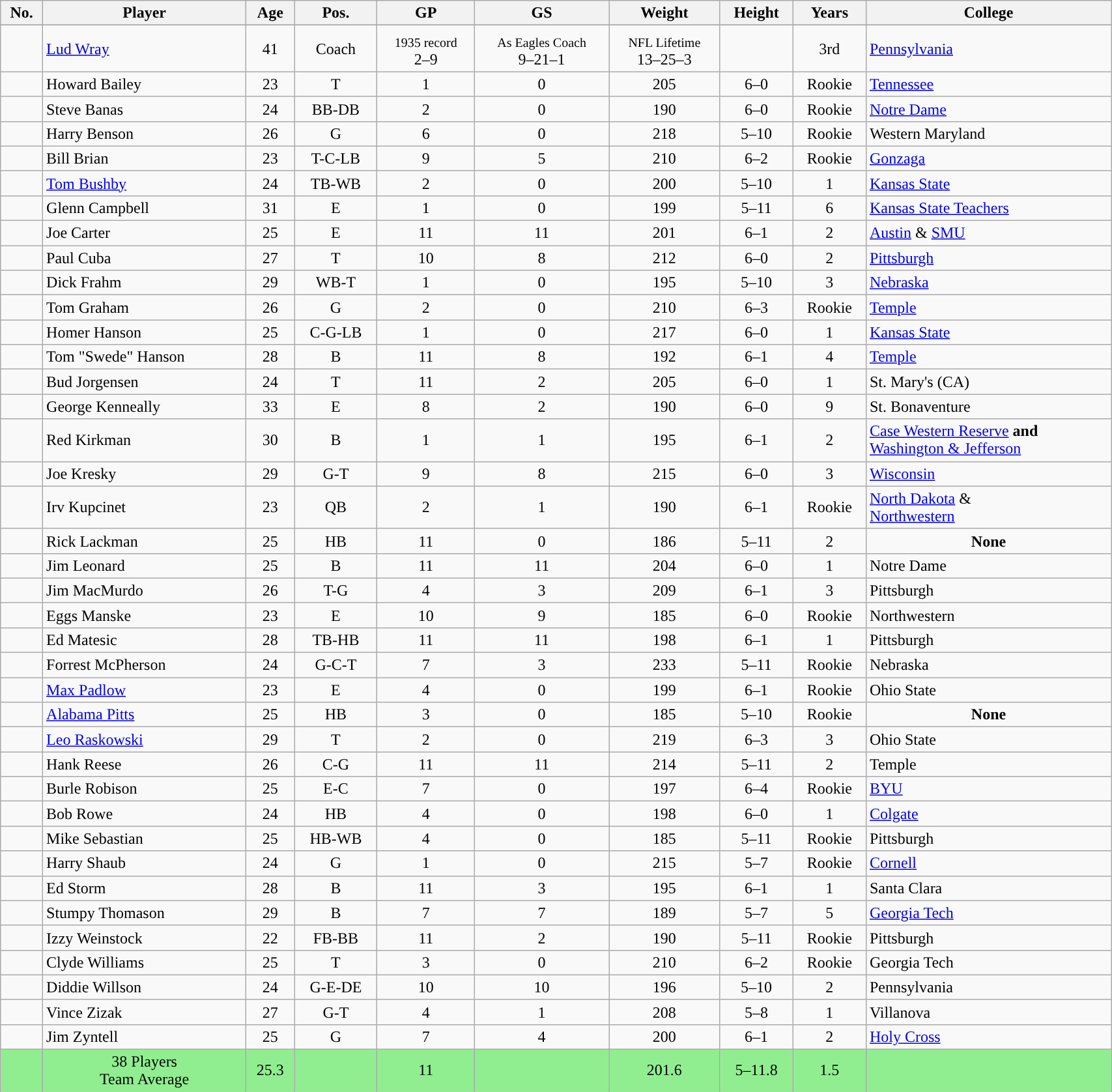<table class="wikitable sortable sortable" style="width:90%">
<tr>
<th>No.</th>
<th !width=15%>Player</th>
<th !width=4%>Age</th>
<th !width=6%>Pos.</th>
<th !width=4%>GP</th>
<th !width=4%>GS</th>
<th !width=4%>Weight</th>
<th !width=4%>Height</th>
<th !width=4%>Years</th>
<th !width=20%>College</th>
</tr>
<tr>
</tr>
<tr align=center>
<td></td>
<td - align=left><a href='#'>Lud Wray</a></td>
<td>41</td>
<td>Coach</td>
<td><sub>1935 record</sub><br>2–9</td>
<td><sub>As  Eagles Coach</sub><br>9–21–1</td>
<td><sub>NFL Lifetime</sub><br>13–25–3</td>
<td></td>
<td>3rd</td>
<td - align=left><a href='#'>Pennsylvania</a></td>
</tr>
<tr align=center>
<td></td>
<td - align=left>Howard Bailey</td>
<td>23</td>
<td>T</td>
<td>1</td>
<td>0</td>
<td>205</td>
<td>6–0</td>
<td>Rookie</td>
<td - align=left><a href='#'>Tennessee</a></td>
</tr>
<tr align=center>
<td></td>
<td - align=left>Steve Banas</td>
<td>24</td>
<td>BB-DB</td>
<td>2</td>
<td>0</td>
<td>190</td>
<td>6–0</td>
<td>Rookie</td>
<td - align=left><a href='#'>Notre Dame</a></td>
</tr>
<tr align=center>
<td></td>
<td - align=left>Harry Benson</td>
<td>26</td>
<td>G</td>
<td>6</td>
<td>0</td>
<td>218</td>
<td>5–10</td>
<td>Rookie</td>
<td - align=left>Western Maryland</td>
</tr>
<tr align=center>
<td></td>
<td - align=left>Bill Brian</td>
<td>23</td>
<td>T-C-LB</td>
<td>9</td>
<td>5</td>
<td>210</td>
<td>6–2</td>
<td>Rookie</td>
<td - align=left><a href='#'>Gonzaga</a></td>
</tr>
<tr align=center>
<td></td>
<td - align=left><a href='#'>Tom Bushby</a></td>
<td>24</td>
<td>TB-WB</td>
<td>2</td>
<td>0</td>
<td>200</td>
<td>5–10</td>
<td>1</td>
<td - align=left><a href='#'>Kansas State</a></td>
</tr>
<tr align=center>
<td></td>
<td - align=left>Glenn Campbell</td>
<td>31</td>
<td>E</td>
<td>1</td>
<td>0</td>
<td>199</td>
<td>5–11</td>
<td>6</td>
<td - align=left><a href='#'>Kansas State Teachers</a></td>
</tr>
<tr align=center>
<td></td>
<td - align=left>Joe Carter</td>
<td>25</td>
<td>E</td>
<td>11</td>
<td>11</td>
<td>201</td>
<td>6–1</td>
<td>2</td>
<td - align=left><a href='#'>Austin</a> & <a href='#'>SMU</a></td>
</tr>
<tr align=center>
<td></td>
<td - align=left>Paul Cuba</td>
<td>27</td>
<td>T</td>
<td>10</td>
<td>8</td>
<td>212</td>
<td>6–0</td>
<td>2</td>
<td - align=left><a href='#'>Pittsburgh</a></td>
</tr>
<tr align=center>
<td></td>
<td - align=left>Dick Frahm</td>
<td>29</td>
<td>WB-T</td>
<td>1</td>
<td>0</td>
<td>195</td>
<td>5–10</td>
<td>3</td>
<td - align=left><a href='#'>Nebraska</a></td>
</tr>
<tr align=center>
<td></td>
<td - align=left>Tom Graham</td>
<td>26</td>
<td>G</td>
<td>2</td>
<td>0</td>
<td>210</td>
<td>6–3</td>
<td>Rookie</td>
<td - align=left><a href='#'>Temple</a></td>
</tr>
<tr align=center>
<td></td>
<td - align=left>Homer Hanson</td>
<td>25</td>
<td>C-G-LB</td>
<td>1</td>
<td>0</td>
<td>217</td>
<td>6–0</td>
<td>1</td>
<td - align=left><a href='#'>Kansas State</a></td>
</tr>
<tr align=center>
<td></td>
<td - align=left>Tom "Swede" Hanson</td>
<td>28</td>
<td>B</td>
<td>11</td>
<td>8</td>
<td>192</td>
<td>6–1</td>
<td>4</td>
<td - align=left><a href='#'>Temple</a></td>
</tr>
<tr align=center>
<td></td>
<td - align=left>Bud Jorgensen</td>
<td>24</td>
<td>T</td>
<td>11</td>
<td>2</td>
<td>205</td>
<td>6–0</td>
<td>1</td>
<td - align=left>St. Mary's (CA)</td>
</tr>
<tr align=center>
<td></td>
<td - align=left>George Kenneally</td>
<td>33</td>
<td>E</td>
<td>8</td>
<td>2</td>
<td>190</td>
<td>6–0</td>
<td>9</td>
<td - align=left>St. Bonaventure</td>
</tr>
<tr align=center>
<td></td>
<td - align=left>Red Kirkman</td>
<td>30</td>
<td>B</td>
<td>1</td>
<td>1</td>
<td>195</td>
<td>6–1</td>
<td>2</td>
<td - align=left><a href='#'>Case Western Reserve</a> <strong>and</strong> <br><a href='#'>Washington & Jefferson</a></td>
</tr>
<tr align=center>
<td></td>
<td - align=left>Joe Kresky</td>
<td>29</td>
<td>G-T</td>
<td>9</td>
<td>8</td>
<td>215</td>
<td>6–0</td>
<td>3</td>
<td - align=left><a href='#'>Wisconsin</a></td>
</tr>
<tr align=center>
<td></td>
<td - align=left>Irv Kupcinet</td>
<td>23</td>
<td>QB</td>
<td>2</td>
<td>1</td>
<td>190</td>
<td>6–1</td>
<td>Rookie</td>
<td - align=left><a href='#'>North Dakota</a> & <br><a href='#'>Northwestern</a></td>
</tr>
<tr align=center>
<td></td>
<td - align=left>Rick Lackman</td>
<td>25</td>
<td>HB</td>
<td>11</td>
<td>0</td>
<td>186</td>
<td>5–11</td>
<td>2</td>
<td><strong>None</strong></td>
</tr>
<tr align=center>
<td></td>
<td - align=left>Jim Leonard</td>
<td>25</td>
<td>B</td>
<td>11</td>
<td>11</td>
<td>204</td>
<td>6–0</td>
<td>1</td>
<td - align=left>Notre Dame</td>
</tr>
<tr align=center>
<td></td>
<td - align=left>Jim MacMurdo</td>
<td>26</td>
<td>T-G</td>
<td>4</td>
<td>3</td>
<td>209</td>
<td>6–1</td>
<td>3</td>
<td - align=left>Pittsburgh</td>
</tr>
<tr align=center>
<td></td>
<td - align=left>Eggs Manske</td>
<td>23</td>
<td>E</td>
<td>10</td>
<td>9</td>
<td>185</td>
<td>6–0</td>
<td>Rookie</td>
<td - align=left>Northwestern</td>
</tr>
<tr align=center>
<td></td>
<td - align=left>Ed Matesic</td>
<td>28</td>
<td>TB-HB</td>
<td>11</td>
<td>11</td>
<td>198</td>
<td>6–1</td>
<td>1</td>
<td - align=left>Pittsburgh</td>
</tr>
<tr align=center>
<td></td>
<td - align=left>Forrest McPherson</td>
<td>24</td>
<td>G-C-T</td>
<td>7</td>
<td>3</td>
<td>233</td>
<td>5–11</td>
<td>Rookie</td>
<td - align=left>Nebraska</td>
</tr>
<tr align=center>
<td></td>
<td - align=left><a href='#'>Max Padlow</a></td>
<td>23</td>
<td>E</td>
<td>4</td>
<td>0</td>
<td>199</td>
<td>6–1</td>
<td>Rookie</td>
<td - align=left>Ohio State</td>
</tr>
<tr align=center>
<td></td>
<td - align=left><a href='#'>Alabama Pitts</a></td>
<td>25</td>
<td>HB</td>
<td>3</td>
<td>0</td>
<td>185</td>
<td>5–10</td>
<td>Rookie</td>
<td><strong>None</strong></td>
</tr>
<tr align=center>
<td></td>
<td - align=left><a href='#'>Leo Raskowski</a></td>
<td>29</td>
<td>T</td>
<td>2</td>
<td>0</td>
<td>219</td>
<td>6–3</td>
<td>3</td>
<td - align=left>Ohio State</td>
</tr>
<tr align=center>
<td></td>
<td - align=left>Hank Reese</td>
<td>26</td>
<td>C-G</td>
<td>11</td>
<td>11</td>
<td>214</td>
<td>5–11</td>
<td>2</td>
<td - align=left>Temple</td>
</tr>
<tr align=center>
<td></td>
<td - align=left>Burle Robison</td>
<td>25</td>
<td>E-C</td>
<td>7</td>
<td>0</td>
<td>197</td>
<td>6–4</td>
<td>Rookie</td>
<td - align=left><a href='#'>BYU</a></td>
</tr>
<tr align=center>
<td></td>
<td - align=left>Bob Rowe</td>
<td>24</td>
<td>HB</td>
<td>4</td>
<td>0</td>
<td>198</td>
<td>6–0</td>
<td>1</td>
<td - align=left><a href='#'>Colgate</a></td>
</tr>
<tr align=center>
<td></td>
<td - align=left>Mike Sebastian</td>
<td>25</td>
<td>HB-WB</td>
<td>4</td>
<td>0</td>
<td>185</td>
<td>5–11</td>
<td>Rookie</td>
<td - align=left>Pittsburgh</td>
</tr>
<tr align=center>
<td></td>
<td - align=left>Harry Shaub</td>
<td>24</td>
<td>G</td>
<td>1</td>
<td>0</td>
<td>215</td>
<td>5–7</td>
<td>Rookie</td>
<td - align=left><a href='#'>Cornell</a></td>
</tr>
<tr align=center>
<td></td>
<td - align=left>Ed Storm</td>
<td>28</td>
<td>B</td>
<td>11</td>
<td>3</td>
<td>195</td>
<td>6–1</td>
<td>1</td>
<td - align=left>Santa Clara</td>
</tr>
<tr align=center>
<td></td>
<td - align=left>Stumpy Thomason</td>
<td>29</td>
<td>B</td>
<td>7</td>
<td>7</td>
<td>189</td>
<td>5–7</td>
<td>5</td>
<td - align=left><a href='#'>Georgia Tech</a></td>
</tr>
<tr align=center>
<td></td>
<td - align=left>Izzy Weinstock</td>
<td>22</td>
<td>FB-BB</td>
<td>11</td>
<td>2</td>
<td>190</td>
<td>5–11</td>
<td>Rookie</td>
<td - align=left>Pittsburgh</td>
</tr>
<tr align=center>
<td></td>
<td - align=left>Clyde Williams</td>
<td>25</td>
<td>T</td>
<td>3</td>
<td>0</td>
<td>210</td>
<td>6–2</td>
<td>Rookie</td>
<td - align=left>Georgia Tech</td>
</tr>
<tr align=center>
<td></td>
<td - align=left>Diddie Willson</td>
<td>24</td>
<td>G-E-DE</td>
<td>10</td>
<td>10</td>
<td>196</td>
<td>5–10</td>
<td>2</td>
<td - align=left>Pennsylvania</td>
</tr>
<tr align=center>
<td></td>
<td - align=left>Vince Zizak</td>
<td>27</td>
<td>G-T</td>
<td>4</td>
<td>1</td>
<td>208</td>
<td>5–8</td>
<td>1</td>
<td - align=left>Villanova</td>
</tr>
<tr align=center>
<td></td>
<td - align=left>Jim Zyntell</td>
<td>25</td>
<td>G</td>
<td>7</td>
<td>4</td>
<td>200</td>
<td>6–1</td>
<td>2</td>
<td - align=left><a href='#'>Holy Cross</a></td>
</tr>
<tr align=center  bgcolor="90EE90">
<td></td>
<td>38 Players<br> Team Average</td>
<td>25.3</td>
<td></td>
<td>11</td>
<td></td>
<td>201.6</td>
<td>5–11.8</td>
<td>1.5</td>
<td></td>
</tr>
</table>
